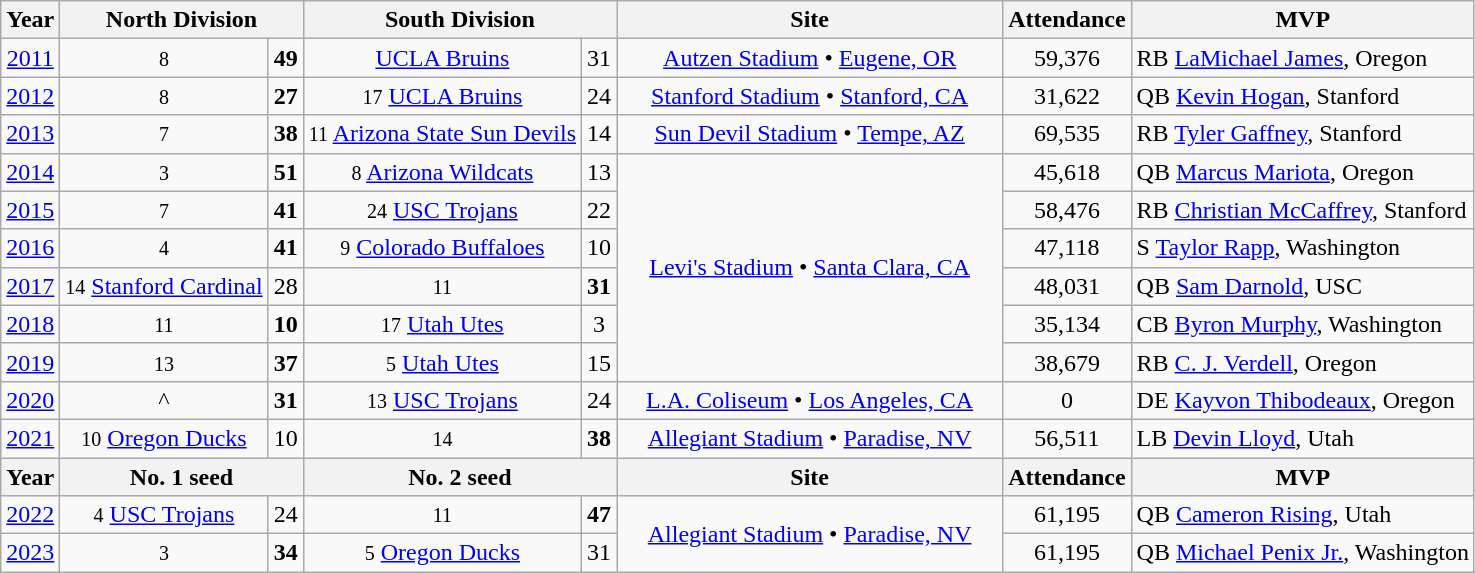<table class="wikitable" style="text-align:center;">
<tr>
<th>Year</th>
<th colspan="2">North Division</th>
<th colspan="2">South Division</th>
<th width=250>Site</th>
<th>Attendance</th>
<th>MVP</th>
</tr>
<tr>
<td><a href='#'>2011</a></td>
<td style=><small>8</small> <strong><a href='#'></a></strong></td>
<td><strong>49</strong></td>
<td><a href='#'>UCLA Bruins</a></td>
<td>31</td>
<td><a href='#'>Autzen Stadium</a> • <a href='#'>Eugene, OR</a></td>
<td>59,376</td>
<td align=left>RB <a href='#'>LaMichael James</a>, Oregon</td>
</tr>
<tr>
<td><a href='#'>2012</a></td>
<td style=><small>8</small> <strong><a href='#'></a></strong></td>
<td><strong>27</strong></td>
<td><small>17</small> <a href='#'>UCLA Bruins</a></td>
<td>24</td>
<td><a href='#'>Stanford Stadium</a> • <a href='#'>Stanford, CA</a></td>
<td>31,622</td>
<td align=left>QB <a href='#'>Kevin Hogan</a>, Stanford</td>
</tr>
<tr style="text-align: center;">
<td><a href='#'>2013</a></td>
<td style=><small>7</small> <strong><a href='#'></a></strong></td>
<td><strong>38</strong></td>
<td><small>11</small> <a href='#'>Arizona State Sun Devils</a></td>
<td>14</td>
<td><a href='#'>Sun Devil Stadium</a> • <a href='#'>Tempe, AZ</a></td>
<td>69,535</td>
<td align=left>RB <a href='#'>Tyler Gaffney</a>, Stanford</td>
</tr>
<tr>
<td><a href='#'>2014</a></td>
<td style=><small>3</small> <strong><a href='#'></a></strong></td>
<td><strong>51</strong></td>
<td><small>8</small> <a href='#'>Arizona Wildcats</a></td>
<td>13</td>
<td rowspan=6><a href='#'>Levi's Stadium</a> • <a href='#'>Santa Clara, CA</a></td>
<td>45,618</td>
<td align=left>QB <a href='#'>Marcus Mariota</a>, Oregon</td>
</tr>
<tr>
<td><a href='#'>2015</a></td>
<td style=><small>7</small> <strong><a href='#'></a></strong></td>
<td><strong>41</strong></td>
<td><small>24</small> <a href='#'>USC Trojans</a></td>
<td>22</td>
<td>58,476</td>
<td align=left>RB <a href='#'>Christian McCaffrey</a>, Stanford</td>
</tr>
<tr>
<td><a href='#'>2016</a></td>
<td style=><small>4</small> <strong><a href='#'></a></strong></td>
<td><strong>41</strong></td>
<td><small>9</small> <a href='#'>Colorado Buffaloes</a></td>
<td>10</td>
<td>47,118</td>
<td align=left>S <a href='#'>Taylor Rapp</a>, Washington</td>
</tr>
<tr>
<td><a href='#'>2017</a></td>
<td><small>14</small> <a href='#'>Stanford Cardinal</a></td>
<td>28</td>
<td style=><small>11</small> <strong><a href='#'></a></strong></td>
<td><strong>31</strong></td>
<td>48,031</td>
<td align=left>QB <a href='#'>Sam Darnold</a>, USC</td>
</tr>
<tr>
<td><a href='#'>2018</a></td>
<td style=><small>11</small> <strong><a href='#'></a></strong></td>
<td><strong>10</strong></td>
<td><small>17</small> <a href='#'>Utah Utes</a></td>
<td>3</td>
<td>35,134</td>
<td align=left>CB <a href='#'>Byron Murphy</a>, Washington</td>
</tr>
<tr>
<td><a href='#'>2019</a></td>
<td style=><small>13</small> <strong><a href='#'></a></strong></td>
<td><strong>37</strong></td>
<td><small>5</small> <a href='#'>Utah Utes</a></td>
<td>15</td>
<td>38,679</td>
<td align=left>RB <a href='#'>C. J. Verdell</a>, Oregon</td>
</tr>
<tr>
<td><a href='#'>2020</a></td>
<td style=><strong><a href='#'></a></strong>^</td>
<td><strong>31</strong></td>
<td><small>13</small> <a href='#'>USC Trojans</a></td>
<td>24</td>
<td><a href='#'>L.A. Coliseum</a> • <a href='#'>Los Angeles, CA</a></td>
<td>0</td>
<td align=left>DE <a href='#'>Kayvon Thibodeaux</a>, Oregon</td>
</tr>
<tr>
<td><a href='#'>2021</a></td>
<td><small>10</small> <a href='#'>Oregon Ducks</a></td>
<td>10</td>
<td style=><small>14</small> <strong><a href='#'></a></strong></td>
<td><strong>38</strong></td>
<td><a href='#'>Allegiant Stadium</a>  • <a href='#'>Paradise, NV</a></td>
<td>56,511</td>
<td align=left>LB <a href='#'>Devin Lloyd</a>, Utah</td>
</tr>
<tr>
<th>Year</th>
<th colspan=2>No. 1 seed</th>
<th colspan=2>No. 2 seed</th>
<th>Site</th>
<th>Attendance</th>
<th>MVP</th>
</tr>
<tr>
<td><a href='#'>2022</a></td>
<td><small>4</small> <a href='#'>USC Trojans</a></td>
<td>24</td>
<td style=><small>11</small> <strong><a href='#'></a></strong></td>
<td><strong>47</strong></td>
<td rowspan=2><a href='#'>Allegiant Stadium</a>  • <a href='#'>Paradise, NV</a></td>
<td>61,195</td>
<td align=left>QB <a href='#'>Cameron Rising</a>, Utah</td>
</tr>
<tr>
<td><a href='#'>2023</a></td>
<td style=><small>3</small> <strong><a href='#'></a></strong></td>
<td><strong>34</strong></td>
<td><small>5</small> <a href='#'>Oregon Ducks</a></td>
<td>31</td>
<td>61,195</td>
<td>QB <a href='#'>Michael Penix Jr.</a>, Washington</td>
</tr>
</table>
